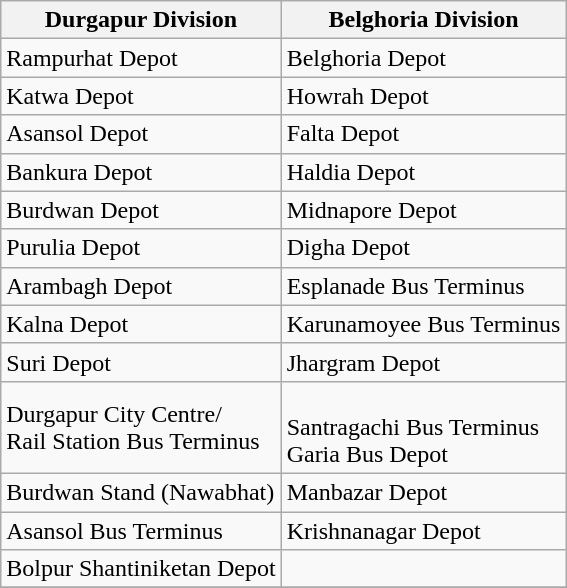<table class="wikitable sortable">
<tr>
<th>Durgapur Division</th>
<th>Belghoria Division</th>
</tr>
<tr>
<td>Rampurhat Depot</td>
<td>Belghoria Depot</td>
</tr>
<tr>
<td>Katwa Depot</td>
<td>Howrah Depot</td>
</tr>
<tr>
<td>Asansol Depot</td>
<td>Falta Depot</td>
</tr>
<tr>
<td>Bankura Depot</td>
<td>Haldia Depot</td>
</tr>
<tr>
<td>Burdwan Depot</td>
<td>Midnapore Depot</td>
</tr>
<tr>
<td>Purulia Depot</td>
<td>Digha Depot</td>
</tr>
<tr>
<td>Arambagh Depot</td>
<td>Esplanade Bus Terminus</td>
</tr>
<tr>
<td>Kalna Depot</td>
<td>Karunamoyee Bus Terminus</td>
</tr>
<tr>
<td>Suri Depot</td>
<td>Jhargram Depot</td>
</tr>
<tr>
<td>Durgapur City Centre/<br>Rail Station 
Bus Terminus</td>
<td><br>Santragachi Bus Terminus<br>Garia Bus Depot</td>
</tr>
<tr>
<td>Burdwan Stand (Nawabhat)</td>
<td>Manbazar Depot</td>
</tr>
<tr>
<td>Asansol Bus Terminus</td>
<td>Krishnanagar Depot</td>
</tr>
<tr>
<td>Bolpur Shantiniketan Depot</td>
<td></td>
</tr>
<tr>
</tr>
</table>
